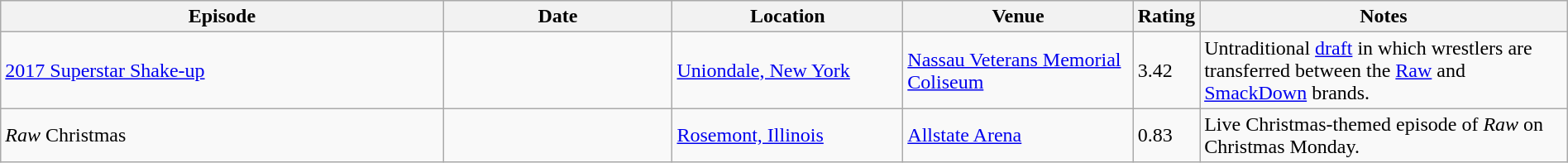<table class="wikitable plainrowheaders sortable" style="width:100%;">
<tr>
<th style="width:29%;">Episode</th>
<th style="width:15%;">Date</th>
<th style="width:15%;">Location</th>
<th style="width:15%;">Venue</th>
<th style="width:2%;">Rating</th>
<th style="width:99%;">Notes</th>
</tr>
<tr>
<td><a href='#'>2017 Superstar Shake-up</a></td>
<td></td>
<td><a href='#'>Uniondale, New York</a></td>
<td><a href='#'>Nassau Veterans Memorial Coliseum</a></td>
<td>3.42</td>
<td>Untraditional <a href='#'>draft</a> in which wrestlers are transferred between the <a href='#'>Raw</a> and <a href='#'>SmackDown</a> brands.</td>
</tr>
<tr>
<td><em>Raw</em> Christmas</td>
<td></td>
<td><a href='#'>Rosemont, Illinois</a></td>
<td><a href='#'>Allstate Arena</a></td>
<td>0.83</td>
<td>Live Christmas-themed episode of <em>Raw</em> on Christmas Monday.</td>
</tr>
</table>
